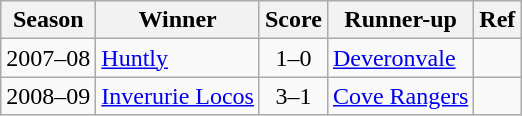<table class="wikitable sortable">
<tr>
<th>Season</th>
<th>Winner</th>
<th>Score</th>
<th>Runner-up</th>
<th>Ref</th>
</tr>
<tr>
<td style="text-align: center;">2007–08</td>
<td><a href='#'>Huntly</a></td>
<td style="text-align: center;">1–0</td>
<td><a href='#'>Deveronvale</a></td>
<td></td>
</tr>
<tr>
<td style="text-align: center;">2008–09</td>
<td><a href='#'>Inverurie Locos</a></td>
<td style="text-align: center;">3–1</td>
<td><a href='#'>Cove Rangers</a></td>
<td></td>
</tr>
</table>
